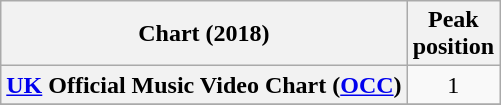<table class="wikitable unsortable plainrowheaders">
<tr>
<th>Chart (2018)</th>
<th>Peak<br>position</th>
</tr>
<tr>
<th scope="row"><a href='#'>UK</a> Official Music Video Chart (<a href='#'>OCC</a>)</th>
<td align="center">1</td>
</tr>
<tr>
</tr>
</table>
